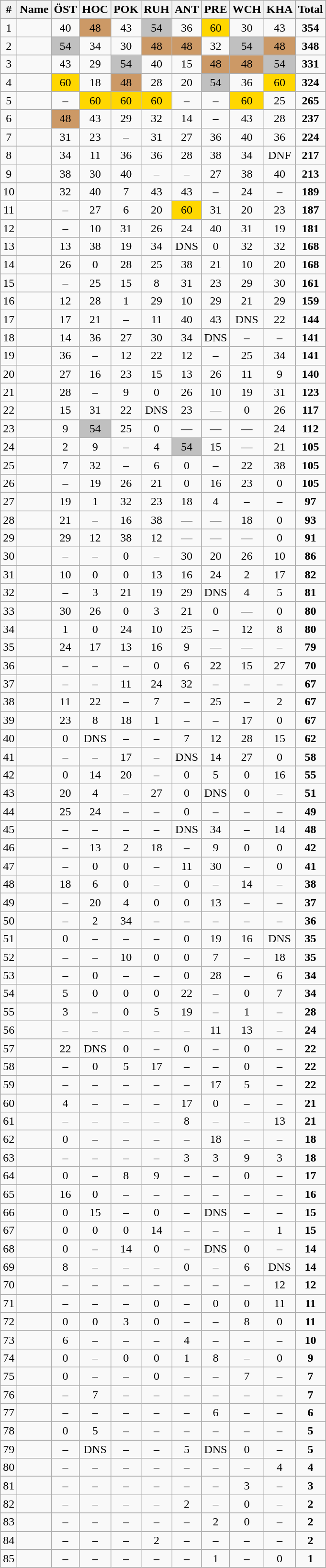<table class="wikitable sortable" style="text-align:center;">
<tr>
<th>#</th>
<th>Name</th>
<th>ÖST</th>
<th>HOC</th>
<th>POK</th>
<th>RUH</th>
<th>ANT</th>
<th>PRE</th>
<th>WCH</th>
<th>KHA</th>
<th>Total</th>
</tr>
<tr>
<td>1</td>
<td align="left"></td>
<td>40</td>
<td bgcolor="CC9966">48</td>
<td>43</td>
<td bgcolor="silver">54</td>
<td>36</td>
<td bgcolor="gold">60</td>
<td>30</td>
<td>43</td>
<td><strong>354</strong></td>
</tr>
<tr>
<td>2</td>
<td align="left"></td>
<td bgcolor="silver">54</td>
<td>34</td>
<td>30</td>
<td bgcolor="CC9966">48</td>
<td bgcolor="CC9966">48</td>
<td>32</td>
<td bgcolor="silver">54</td>
<td bgcolor="CC9966">48</td>
<td><strong>348</strong></td>
</tr>
<tr>
<td>3</td>
<td align="left"></td>
<td>43</td>
<td>29</td>
<td bgcolor="silver">54</td>
<td>40</td>
<td>15</td>
<td bgcolor="CC9966">48</td>
<td bgcolor="CC9966">48</td>
<td bgcolor="silver">54</td>
<td><strong>331</strong></td>
</tr>
<tr>
<td>4</td>
<td align="left"></td>
<td bgcolor="gold">60</td>
<td>18</td>
<td bgcolor="CC9966">48</td>
<td>28</td>
<td>20</td>
<td bgcolor="silver">54</td>
<td>36</td>
<td bgcolor="gold">60</td>
<td><strong>324</strong></td>
</tr>
<tr>
<td>5</td>
<td align="left"></td>
<td>–</td>
<td bgcolor="gold">60</td>
<td bgcolor="gold">60</td>
<td bgcolor="gold">60</td>
<td>–</td>
<td>–</td>
<td bgcolor="gold">60</td>
<td>25</td>
<td><strong>265</strong></td>
</tr>
<tr>
<td>6</td>
<td align="left"></td>
<td bgcolor="CC9966">48</td>
<td>43</td>
<td>29</td>
<td>32</td>
<td>14</td>
<td>–</td>
<td>43</td>
<td>28</td>
<td><strong>237</strong></td>
</tr>
<tr>
<td>7</td>
<td align="left"></td>
<td>31</td>
<td>23</td>
<td>–</td>
<td>31</td>
<td>27</td>
<td>36</td>
<td>40</td>
<td>36</td>
<td><strong>224</strong></td>
</tr>
<tr>
<td>8</td>
<td align="left"></td>
<td>34</td>
<td>11</td>
<td>36</td>
<td>36</td>
<td>28</td>
<td>38</td>
<td>34</td>
<td>DNF</td>
<td><strong>217</strong></td>
</tr>
<tr>
<td>9</td>
<td align="left"></td>
<td>38</td>
<td>30</td>
<td>40</td>
<td>–</td>
<td>–</td>
<td>27</td>
<td>38</td>
<td>40</td>
<td><strong>213</strong></td>
</tr>
<tr>
<td>10</td>
<td align="left"></td>
<td>32</td>
<td>40</td>
<td>7</td>
<td>43</td>
<td>43</td>
<td>–</td>
<td>24</td>
<td>–</td>
<td><strong>189</strong></td>
</tr>
<tr>
<td>11</td>
<td align="left"></td>
<td>–</td>
<td>27</td>
<td>6</td>
<td>20</td>
<td bgcolor="gold">60</td>
<td>31</td>
<td>20</td>
<td>23</td>
<td><strong>187</strong></td>
</tr>
<tr>
<td>12</td>
<td align="left"></td>
<td>–</td>
<td>10</td>
<td>31</td>
<td>26</td>
<td>24</td>
<td>40</td>
<td>31</td>
<td>19</td>
<td><strong>181</strong></td>
</tr>
<tr>
<td>13</td>
<td align="left"></td>
<td>13</td>
<td>38</td>
<td>19</td>
<td>34</td>
<td>DNS</td>
<td>0</td>
<td>32</td>
<td>32</td>
<td><strong>168</strong></td>
</tr>
<tr>
<td>14</td>
<td align="left"></td>
<td>26</td>
<td>0</td>
<td>28</td>
<td>25</td>
<td>38</td>
<td>21</td>
<td>10</td>
<td>20</td>
<td><strong>168</strong></td>
</tr>
<tr>
<td>15</td>
<td align="left"></td>
<td>–</td>
<td>25</td>
<td>15</td>
<td>8</td>
<td>31</td>
<td>23</td>
<td>29</td>
<td>30</td>
<td><strong>161</strong></td>
</tr>
<tr>
<td>16</td>
<td align="left"></td>
<td>12</td>
<td>28</td>
<td>1</td>
<td>29</td>
<td>10</td>
<td>29</td>
<td>21</td>
<td>29</td>
<td><strong>159</strong></td>
</tr>
<tr>
<td>17</td>
<td align="left"></td>
<td>17</td>
<td>21</td>
<td>–</td>
<td>11</td>
<td>40</td>
<td>43</td>
<td>DNS</td>
<td>22</td>
<td><strong>144</strong></td>
</tr>
<tr>
<td>18</td>
<td align="left"></td>
<td>14</td>
<td>36</td>
<td>27</td>
<td>30</td>
<td>34</td>
<td>DNS</td>
<td>–</td>
<td>–</td>
<td><strong>141</strong></td>
</tr>
<tr>
<td>19</td>
<td align="left"></td>
<td>36</td>
<td>–</td>
<td>12</td>
<td>22</td>
<td>12</td>
<td>–</td>
<td>25</td>
<td>34</td>
<td><strong>141</strong></td>
</tr>
<tr>
<td>20</td>
<td align="left"></td>
<td>27</td>
<td>16</td>
<td>23</td>
<td>15</td>
<td>13</td>
<td>26</td>
<td>11</td>
<td>9</td>
<td><strong>140</strong></td>
</tr>
<tr>
<td>21</td>
<td align="left"></td>
<td>28</td>
<td>–</td>
<td>9</td>
<td>0</td>
<td>26</td>
<td>10</td>
<td>19</td>
<td>31</td>
<td><strong>123</strong></td>
</tr>
<tr>
<td>22</td>
<td align="left"></td>
<td>15</td>
<td>31</td>
<td>22</td>
<td>DNS</td>
<td>23</td>
<td>—</td>
<td>0</td>
<td>26</td>
<td><strong>117</strong></td>
</tr>
<tr>
<td>23</td>
<td align="left"></td>
<td>9</td>
<td bgcolor="silver">54</td>
<td>25</td>
<td>0</td>
<td>—</td>
<td>—</td>
<td>—</td>
<td>24</td>
<td><strong>112</strong></td>
</tr>
<tr>
<td>24</td>
<td align="left"></td>
<td>2</td>
<td>9</td>
<td>–</td>
<td>4</td>
<td bgcolor="silver">54</td>
<td>15</td>
<td>—</td>
<td>21</td>
<td><strong>105</strong></td>
</tr>
<tr>
<td>25</td>
<td align="left"></td>
<td>7</td>
<td>32</td>
<td>–</td>
<td>6</td>
<td>0</td>
<td>–</td>
<td>22</td>
<td>38</td>
<td><strong>105</strong></td>
</tr>
<tr>
<td>26</td>
<td align="left"></td>
<td>–</td>
<td>19</td>
<td>26</td>
<td>21</td>
<td>0</td>
<td>16</td>
<td>23</td>
<td>0</td>
<td><strong>105</strong></td>
</tr>
<tr>
<td>27</td>
<td align="left"></td>
<td>19</td>
<td>1</td>
<td>32</td>
<td>23</td>
<td>18</td>
<td>4</td>
<td>–</td>
<td>–</td>
<td><strong>97</strong></td>
</tr>
<tr>
<td>28</td>
<td align="left"></td>
<td>21</td>
<td>–</td>
<td>16</td>
<td>38</td>
<td>—</td>
<td>—</td>
<td>18</td>
<td>0</td>
<td><strong>93</strong></td>
</tr>
<tr>
<td>29</td>
<td align="left"></td>
<td>29</td>
<td>12</td>
<td>38</td>
<td>12</td>
<td>—</td>
<td>—</td>
<td>—</td>
<td>0</td>
<td><strong>91</strong></td>
</tr>
<tr>
<td>30</td>
<td align="left"></td>
<td>–</td>
<td>–</td>
<td>0</td>
<td>–</td>
<td>30</td>
<td>20</td>
<td>26</td>
<td>10</td>
<td><strong>86</strong></td>
</tr>
<tr>
<td>31</td>
<td align="left"></td>
<td>10</td>
<td>0</td>
<td>0</td>
<td>13</td>
<td>16</td>
<td>24</td>
<td>2</td>
<td>17</td>
<td><strong>82</strong></td>
</tr>
<tr>
<td>32</td>
<td align="left"></td>
<td>–</td>
<td>3</td>
<td>21</td>
<td>19</td>
<td>29</td>
<td>DNS</td>
<td>4</td>
<td>5</td>
<td><strong>81</strong></td>
</tr>
<tr>
<td>33</td>
<td align="left"></td>
<td>30</td>
<td>26</td>
<td>0</td>
<td>3</td>
<td>21</td>
<td>0</td>
<td>—</td>
<td>0</td>
<td><strong>80</strong></td>
</tr>
<tr>
<td>34</td>
<td align="left"></td>
<td>1</td>
<td>0</td>
<td>24</td>
<td>10</td>
<td>25</td>
<td>–</td>
<td>12</td>
<td>8</td>
<td><strong>80</strong></td>
</tr>
<tr>
<td>35</td>
<td align="left"></td>
<td>24</td>
<td>17</td>
<td>13</td>
<td>16</td>
<td>9</td>
<td>—</td>
<td>—</td>
<td>–</td>
<td><strong>79</strong></td>
</tr>
<tr>
<td>36</td>
<td align="left"></td>
<td>–</td>
<td>–</td>
<td>–</td>
<td>0</td>
<td>6</td>
<td>22</td>
<td>15</td>
<td>27</td>
<td><strong>70</strong></td>
</tr>
<tr>
<td>37</td>
<td align="left"></td>
<td>–</td>
<td>–</td>
<td>11</td>
<td>24</td>
<td>32</td>
<td>–</td>
<td>–</td>
<td>–</td>
<td><strong>67</strong></td>
</tr>
<tr>
<td>38</td>
<td align="left"></td>
<td>11</td>
<td>22</td>
<td>–</td>
<td>7</td>
<td>–</td>
<td>25</td>
<td>–</td>
<td>2</td>
<td><strong>67</strong></td>
</tr>
<tr>
<td>39</td>
<td align="left"></td>
<td>23</td>
<td>8</td>
<td>18</td>
<td>1</td>
<td>–</td>
<td>–</td>
<td>17</td>
<td>0</td>
<td><strong>67</strong></td>
</tr>
<tr>
<td>40</td>
<td align="left"></td>
<td>0</td>
<td>DNS</td>
<td>–</td>
<td>–</td>
<td>7</td>
<td>12</td>
<td>28</td>
<td>15</td>
<td><strong>62</strong></td>
</tr>
<tr>
<td>41</td>
<td align="left"></td>
<td>–</td>
<td>–</td>
<td>17</td>
<td>–</td>
<td>DNS</td>
<td>14</td>
<td>27</td>
<td>0</td>
<td><strong>58</strong></td>
</tr>
<tr>
<td>42</td>
<td align="left"></td>
<td>0</td>
<td>14</td>
<td>20</td>
<td>–</td>
<td>0</td>
<td>5</td>
<td>0</td>
<td>16</td>
<td><strong>55</strong></td>
</tr>
<tr>
<td>43</td>
<td align="left"></td>
<td>20</td>
<td>4</td>
<td>–</td>
<td>27</td>
<td>0</td>
<td>DNS</td>
<td>0</td>
<td>–</td>
<td><strong>51</strong></td>
</tr>
<tr>
<td>44</td>
<td align="left"></td>
<td>25</td>
<td>24</td>
<td>–</td>
<td>–</td>
<td>0</td>
<td>–</td>
<td>–</td>
<td>–</td>
<td><strong>49</strong></td>
</tr>
<tr>
<td>45</td>
<td align="left"></td>
<td>–</td>
<td>–</td>
<td>–</td>
<td>–</td>
<td>DNS</td>
<td>34</td>
<td>–</td>
<td>14</td>
<td><strong>48</strong></td>
</tr>
<tr>
<td>46</td>
<td align="left"></td>
<td>–</td>
<td>13</td>
<td>2</td>
<td>18</td>
<td>–</td>
<td>9</td>
<td>0</td>
<td>0</td>
<td><strong>42</strong></td>
</tr>
<tr>
<td>47</td>
<td align="left"></td>
<td>–</td>
<td>0</td>
<td>0</td>
<td>–</td>
<td>11</td>
<td>30</td>
<td>–</td>
<td>0</td>
<td><strong>41</strong></td>
</tr>
<tr>
<td>48</td>
<td align="left"></td>
<td>18</td>
<td>6</td>
<td>0</td>
<td>–</td>
<td>0</td>
<td>–</td>
<td>14</td>
<td>–</td>
<td><strong>38</strong></td>
</tr>
<tr>
<td>49</td>
<td align="left"></td>
<td>–</td>
<td>20</td>
<td>4</td>
<td>0</td>
<td>0</td>
<td>13</td>
<td>–</td>
<td>–</td>
<td><strong>37</strong></td>
</tr>
<tr>
<td>50</td>
<td align="left"></td>
<td>–</td>
<td>2</td>
<td>34</td>
<td>–</td>
<td>–</td>
<td>–</td>
<td>–</td>
<td>–</td>
<td><strong>36</strong></td>
</tr>
<tr>
<td>51</td>
<td align="left"></td>
<td>0</td>
<td>–</td>
<td>–</td>
<td>–</td>
<td>0</td>
<td>19</td>
<td>16</td>
<td>DNS</td>
<td><strong>35</strong></td>
</tr>
<tr>
<td>52</td>
<td align="left"></td>
<td>–</td>
<td>–</td>
<td>10</td>
<td>0</td>
<td>0</td>
<td>7</td>
<td>–</td>
<td>18</td>
<td><strong>35</strong></td>
</tr>
<tr>
<td>53</td>
<td align="left"></td>
<td>–</td>
<td>0</td>
<td>–</td>
<td>–</td>
<td>0</td>
<td>28</td>
<td>–</td>
<td>6</td>
<td><strong>34</strong></td>
</tr>
<tr>
<td>54</td>
<td align="left"></td>
<td>5</td>
<td>0</td>
<td>0</td>
<td>0</td>
<td>22</td>
<td>–</td>
<td>0</td>
<td>7</td>
<td><strong>34</strong></td>
</tr>
<tr>
<td>55</td>
<td align="left"></td>
<td>3</td>
<td>–</td>
<td>0</td>
<td>5</td>
<td>19</td>
<td>–</td>
<td>1</td>
<td>–</td>
<td><strong>28</strong></td>
</tr>
<tr>
<td>56</td>
<td align="left"></td>
<td>–</td>
<td>–</td>
<td>–</td>
<td>–</td>
<td>–</td>
<td>11</td>
<td>13</td>
<td>–</td>
<td><strong>24</strong></td>
</tr>
<tr>
<td>57</td>
<td align="left"></td>
<td>22</td>
<td>DNS</td>
<td>0</td>
<td>–</td>
<td>0</td>
<td>–</td>
<td>0</td>
<td>–</td>
<td><strong>22</strong></td>
</tr>
<tr>
<td>58</td>
<td align="left"></td>
<td>–</td>
<td>0</td>
<td>5</td>
<td>17</td>
<td>–</td>
<td>–</td>
<td>0</td>
<td>–</td>
<td><strong>22</strong></td>
</tr>
<tr>
<td>59</td>
<td align="left"></td>
<td>–</td>
<td>–</td>
<td>–</td>
<td>–</td>
<td>–</td>
<td>17</td>
<td>5</td>
<td>–</td>
<td><strong>22</strong></td>
</tr>
<tr>
<td>60</td>
<td align="left"></td>
<td>4</td>
<td>–</td>
<td>–</td>
<td>–</td>
<td>17</td>
<td>0</td>
<td>–</td>
<td>–</td>
<td><strong>21</strong></td>
</tr>
<tr>
<td>61</td>
<td align="left"></td>
<td>–</td>
<td>–</td>
<td>–</td>
<td>–</td>
<td>8</td>
<td>–</td>
<td>–</td>
<td>13</td>
<td><strong>21</strong></td>
</tr>
<tr>
<td>62</td>
<td align="left"></td>
<td>0</td>
<td>–</td>
<td>–</td>
<td>–</td>
<td>–</td>
<td>18</td>
<td>–</td>
<td>–</td>
<td><strong>18</strong></td>
</tr>
<tr>
<td>63</td>
<td align="left"></td>
<td>–</td>
<td>–</td>
<td>–</td>
<td>–</td>
<td>3</td>
<td>3</td>
<td>9</td>
<td>3</td>
<td><strong>18</strong></td>
</tr>
<tr>
<td>64</td>
<td align="left"></td>
<td>0</td>
<td>–</td>
<td>8</td>
<td>9</td>
<td>–</td>
<td>–</td>
<td>0</td>
<td>–</td>
<td><strong>17</strong></td>
</tr>
<tr>
<td>65</td>
<td align="left"></td>
<td>16</td>
<td>0</td>
<td>–</td>
<td>–</td>
<td>–</td>
<td>–</td>
<td>–</td>
<td>–</td>
<td><strong>16</strong></td>
</tr>
<tr>
<td>66</td>
<td align="left"></td>
<td>0</td>
<td>15</td>
<td>–</td>
<td>0</td>
<td>–</td>
<td>DNS</td>
<td>–</td>
<td>–</td>
<td><strong>15</strong></td>
</tr>
<tr>
<td>67</td>
<td align="left"></td>
<td>0</td>
<td>0</td>
<td>0</td>
<td>14</td>
<td>–</td>
<td>–</td>
<td>–</td>
<td>1</td>
<td><strong>15</strong></td>
</tr>
<tr>
<td>68</td>
<td align="left"></td>
<td>0</td>
<td>–</td>
<td>14</td>
<td>0</td>
<td>–</td>
<td>DNS</td>
<td>0</td>
<td>–</td>
<td><strong>14</strong></td>
</tr>
<tr>
<td>69</td>
<td align="left"></td>
<td>8</td>
<td>–</td>
<td>–</td>
<td>–</td>
<td>0</td>
<td>–</td>
<td>6</td>
<td>DNS</td>
<td><strong>14</strong></td>
</tr>
<tr>
<td>70</td>
<td align="left"></td>
<td>–</td>
<td>–</td>
<td>–</td>
<td>–</td>
<td>–</td>
<td>–</td>
<td>–</td>
<td>12</td>
<td><strong>12</strong></td>
</tr>
<tr>
<td>71</td>
<td align="left"></td>
<td>–</td>
<td>–</td>
<td>–</td>
<td>0</td>
<td>–</td>
<td>0</td>
<td>0</td>
<td>11</td>
<td><strong>11</strong></td>
</tr>
<tr>
<td>72</td>
<td align="left"></td>
<td>0</td>
<td>0</td>
<td>3</td>
<td>0</td>
<td>–</td>
<td>–</td>
<td>8</td>
<td>0</td>
<td><strong>11</strong></td>
</tr>
<tr>
<td>73</td>
<td align="left"></td>
<td>6</td>
<td>–</td>
<td>–</td>
<td>–</td>
<td>4</td>
<td>–</td>
<td>–</td>
<td>–</td>
<td><strong>10</strong></td>
</tr>
<tr>
<td>74</td>
<td align="left"></td>
<td>0</td>
<td>–</td>
<td>0</td>
<td>0</td>
<td>1</td>
<td>8</td>
<td>–</td>
<td>0</td>
<td><strong>9</strong></td>
</tr>
<tr>
<td>75</td>
<td align="left"></td>
<td>0</td>
<td>–</td>
<td>–</td>
<td>0</td>
<td>–</td>
<td>–</td>
<td>7</td>
<td>–</td>
<td><strong>7</strong></td>
</tr>
<tr>
<td>76</td>
<td align="left"></td>
<td>–</td>
<td>7</td>
<td>–</td>
<td>–</td>
<td>–</td>
<td>–</td>
<td>–</td>
<td>–</td>
<td><strong>7</strong></td>
</tr>
<tr>
<td>77</td>
<td align="left"></td>
<td>–</td>
<td>–</td>
<td>–</td>
<td>–</td>
<td>–</td>
<td>6</td>
<td>–</td>
<td>–</td>
<td><strong>6</strong></td>
</tr>
<tr>
<td>78</td>
<td align="left"></td>
<td>0</td>
<td>5</td>
<td>–</td>
<td>–</td>
<td>–</td>
<td>–</td>
<td>–</td>
<td>–</td>
<td><strong>5</strong></td>
</tr>
<tr>
<td>79</td>
<td align="left"></td>
<td>–</td>
<td>DNS</td>
<td>–</td>
<td>–</td>
<td>5</td>
<td>DNS</td>
<td>0</td>
<td>–</td>
<td><strong>5</strong></td>
</tr>
<tr>
<td>80</td>
<td align="left"></td>
<td>–</td>
<td>–</td>
<td>–</td>
<td>–</td>
<td>–</td>
<td>–</td>
<td>–</td>
<td>4</td>
<td><strong>4</strong></td>
</tr>
<tr>
<td>81</td>
<td align="left"></td>
<td>–</td>
<td>–</td>
<td>–</td>
<td>–</td>
<td>–</td>
<td>–</td>
<td>3</td>
<td>–</td>
<td><strong>3</strong></td>
</tr>
<tr>
<td>82</td>
<td align="left"></td>
<td>–</td>
<td>–</td>
<td>–</td>
<td>–</td>
<td>2</td>
<td>–</td>
<td>0</td>
<td>–</td>
<td><strong>2</strong></td>
</tr>
<tr>
<td>83</td>
<td align="left"></td>
<td>–</td>
<td>–</td>
<td>–</td>
<td>–</td>
<td>–</td>
<td>2</td>
<td>0</td>
<td>–</td>
<td><strong>2</strong></td>
</tr>
<tr>
<td>84</td>
<td align="left"></td>
<td>–</td>
<td>–</td>
<td>–</td>
<td>2</td>
<td>–</td>
<td>–</td>
<td>–</td>
<td>–</td>
<td><strong>2</strong></td>
</tr>
<tr>
<td>85</td>
<td align="left"></td>
<td>–</td>
<td>–</td>
<td>–</td>
<td>–</td>
<td>–</td>
<td>1</td>
<td>–</td>
<td>0</td>
<td><strong>1</strong></td>
</tr>
</table>
